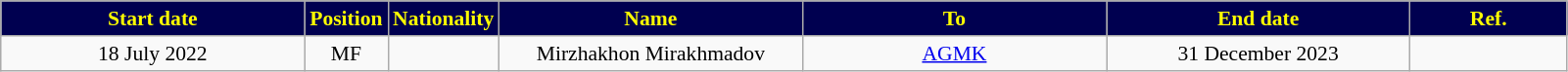<table class="wikitable" style="text-align:center; font-size:90%">
<tr>
<th style="background:#000050; color:yellow; width:200px;">Start date</th>
<th style="background:#000050; color:yellow; width:50px;">Position</th>
<th style="background:#000050; color:yellow; width:50px;">Nationality</th>
<th style="background:#000050; color:yellow; width:200px;">Name</th>
<th style="background:#000050; color:yellow; width:200px;">To</th>
<th style="background:#000050; color:yellow; width:200px;">End date</th>
<th style="background:#000050; color:yellow; width:100px;">Ref.</th>
</tr>
<tr>
<td>18 July 2022</td>
<td>MF</td>
<td></td>
<td>Mirzhakhon Mirakhmadov</td>
<td><a href='#'>AGMK</a></td>
<td>31 December 2023</td>
<td></td>
</tr>
</table>
